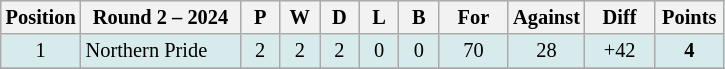<table class="wikitable" style="text-align:center; font-size:85%;">
<tr style="background: #d7ebed;">
<th width="40" abbr="Position">Position</th>
<th width="100">Round 2 – 2024</th>
<th width="20" abbr="Played">P</th>
<th width="20" abbr="Won">W</th>
<th width="20" abbr="Drawn">D</th>
<th width="20" abbr="Lost">L</th>
<th width="20" abbr="Bye">B</th>
<th width="40" abbr="Points for">For</th>
<th width="40" abbr="Points against">Against</th>
<th width="40" abbr="Points difference">Diff</th>
<th width="40" abbr="Points">Points</th>
</tr>
<tr style="background: #d7ebed;">
<td>1</td>
<td style="text-align:left;"> Northern Pride</td>
<td>2</td>
<td>2</td>
<td>2</td>
<td>0</td>
<td>0</td>
<td>70</td>
<td>28</td>
<td>+42</td>
<td><strong>4</strong></td>
</tr>
<tr>
</tr>
</table>
